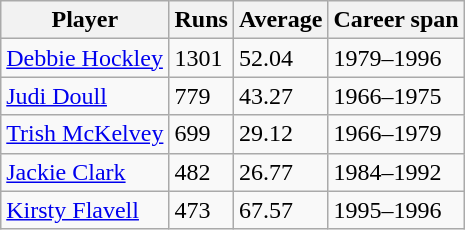<table class="wikitable">
<tr>
<th>Player</th>
<th>Runs</th>
<th>Average</th>
<th>Career span</th>
</tr>
<tr>
<td><a href='#'>Debbie Hockley</a></td>
<td>1301</td>
<td>52.04</td>
<td>1979–1996</td>
</tr>
<tr>
<td><a href='#'>Judi Doull</a></td>
<td>779</td>
<td>43.27</td>
<td>1966–1975</td>
</tr>
<tr>
<td><a href='#'>Trish McKelvey</a></td>
<td>699</td>
<td>29.12</td>
<td>1966–1979</td>
</tr>
<tr>
<td><a href='#'>Jackie Clark</a></td>
<td>482</td>
<td>26.77</td>
<td>1984–1992</td>
</tr>
<tr>
<td><a href='#'>Kirsty Flavell</a></td>
<td>473</td>
<td>67.57</td>
<td>1995–1996</td>
</tr>
</table>
